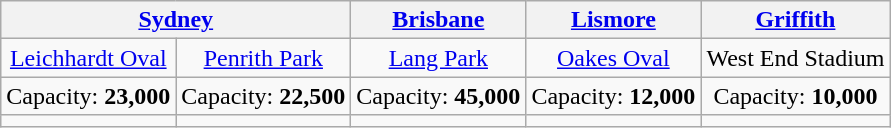<table class="wikitable" style="text-align:center">
<tr>
<th colspan=2><a href='#'>Sydney</a></th>
<th><a href='#'>Brisbane</a></th>
<th><a href='#'>Lismore</a></th>
<th><a href='#'>Griffith</a></th>
</tr>
<tr>
<td><a href='#'>Leichhardt Oval</a></td>
<td><a href='#'>Penrith Park</a></td>
<td><a href='#'>Lang Park</a></td>
<td><a href='#'>Oakes Oval</a></td>
<td>West End Stadium</td>
</tr>
<tr>
<td>Capacity: <strong>23,000</strong></td>
<td>Capacity: <strong>22,500</strong></td>
<td>Capacity: <strong>45,000</strong></td>
<td>Capacity: <strong>12,000</strong></td>
<td>Capacity: <strong>10,000</strong></td>
</tr>
<tr>
<td></td>
<td></td>
<td></td>
<td></td>
<td></td>
</tr>
</table>
